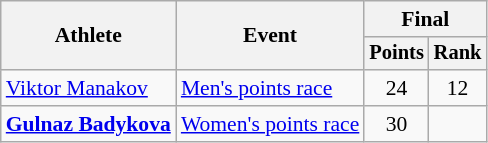<table class="wikitable" style="font-size:90%">
<tr>
<th rowspan="2">Athlete</th>
<th rowspan="2">Event</th>
<th colspan=2>Final</th>
</tr>
<tr style="font-size:95%">
<th>Points</th>
<th>Rank</th>
</tr>
<tr align=center>
<td align=left><a href='#'>Viktor Manakov</a></td>
<td align=left><a href='#'>Men's points race</a></td>
<td>24</td>
<td>12</td>
</tr>
<tr align=center>
<td align=left><strong><a href='#'>Gulnaz Badykova</a></strong></td>
<td align=left><a href='#'>Women's points race</a></td>
<td>30</td>
<td></td>
</tr>
</table>
